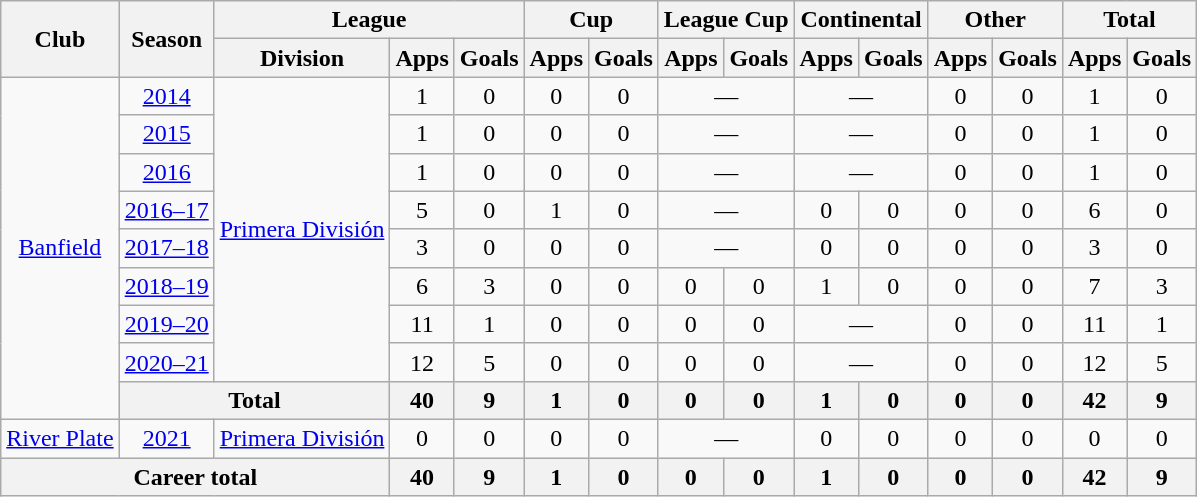<table class="wikitable" style="text-align:center">
<tr>
<th rowspan="2">Club</th>
<th rowspan="2">Season</th>
<th colspan="3">League</th>
<th colspan="2">Cup</th>
<th colspan="2">League Cup</th>
<th colspan="2">Continental</th>
<th colspan="2">Other</th>
<th colspan="2">Total</th>
</tr>
<tr>
<th>Division</th>
<th>Apps</th>
<th>Goals</th>
<th>Apps</th>
<th>Goals</th>
<th>Apps</th>
<th>Goals</th>
<th>Apps</th>
<th>Goals</th>
<th>Apps</th>
<th>Goals</th>
<th>Apps</th>
<th>Goals</th>
</tr>
<tr>
<td rowspan="9"><a href='#'>Banfield</a></td>
<td><a href='#'>2014</a></td>
<td rowspan="8"><a href='#'>Primera División</a></td>
<td>1</td>
<td>0</td>
<td>0</td>
<td>0</td>
<td colspan="2">—</td>
<td colspan="2">—</td>
<td>0</td>
<td>0</td>
<td>1</td>
<td>0</td>
</tr>
<tr>
<td><a href='#'>2015</a></td>
<td>1</td>
<td>0</td>
<td>0</td>
<td>0</td>
<td colspan="2">—</td>
<td colspan="2">—</td>
<td>0</td>
<td>0</td>
<td>1</td>
<td>0</td>
</tr>
<tr>
<td><a href='#'>2016</a></td>
<td>1</td>
<td>0</td>
<td>0</td>
<td>0</td>
<td colspan="2">—</td>
<td colspan="2">—</td>
<td>0</td>
<td>0</td>
<td>1</td>
<td>0</td>
</tr>
<tr>
<td><a href='#'>2016–17</a></td>
<td>5</td>
<td>0</td>
<td>1</td>
<td>0</td>
<td colspan="2">—</td>
<td>0</td>
<td>0</td>
<td>0</td>
<td>0</td>
<td>6</td>
<td>0</td>
</tr>
<tr>
<td><a href='#'>2017–18</a></td>
<td>3</td>
<td>0</td>
<td>0</td>
<td>0</td>
<td colspan="2">—</td>
<td>0</td>
<td>0</td>
<td>0</td>
<td>0</td>
<td>3</td>
<td>0</td>
</tr>
<tr>
<td><a href='#'>2018–19</a></td>
<td>6</td>
<td>3</td>
<td>0</td>
<td>0</td>
<td>0</td>
<td>0</td>
<td>1</td>
<td>0</td>
<td>0</td>
<td>0</td>
<td>7</td>
<td>3</td>
</tr>
<tr>
<td><a href='#'>2019–20</a></td>
<td>11</td>
<td>1</td>
<td>0</td>
<td>0</td>
<td>0</td>
<td>0</td>
<td colspan="2">—</td>
<td>0</td>
<td>0</td>
<td>11</td>
<td>1</td>
</tr>
<tr>
<td><a href='#'>2020–21</a></td>
<td>12</td>
<td>5</td>
<td>0</td>
<td>0</td>
<td>0</td>
<td>0</td>
<td colspan="2">—</td>
<td>0</td>
<td>0</td>
<td>12</td>
<td>5</td>
</tr>
<tr>
<th colspan="2">Total</th>
<th>40</th>
<th>9</th>
<th>1</th>
<th>0</th>
<th>0</th>
<th>0</th>
<th>1</th>
<th>0</th>
<th>0</th>
<th>0</th>
<th>42</th>
<th>9</th>
</tr>
<tr>
<td rowspan="1"><a href='#'>River Plate</a></td>
<td><a href='#'>2021</a></td>
<td rowspan="1"><a href='#'>Primera División</a></td>
<td>0</td>
<td>0</td>
<td>0</td>
<td>0</td>
<td colspan="2">—</td>
<td>0</td>
<td>0</td>
<td>0</td>
<td>0</td>
<td>0</td>
<td>0</td>
</tr>
<tr>
<th colspan="3">Career total</th>
<th>40</th>
<th>9</th>
<th>1</th>
<th>0</th>
<th>0</th>
<th>0</th>
<th>1</th>
<th>0</th>
<th>0</th>
<th>0</th>
<th>42</th>
<th>9</th>
</tr>
</table>
